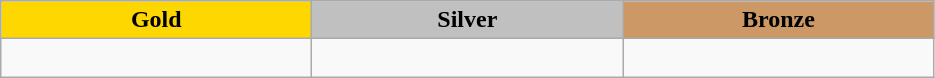<table class="wikitable" style="text-align:left">
<tr align="center">
<td width=200 bgcolor=gold><strong>Gold</strong></td>
<td width=200 bgcolor=silver><strong>Silver</strong></td>
<td width=200 bgcolor=CC9966><strong>Bronze</strong></td>
</tr>
<tr>
<td></td>
<td></td>
<td><br></td>
</tr>
</table>
